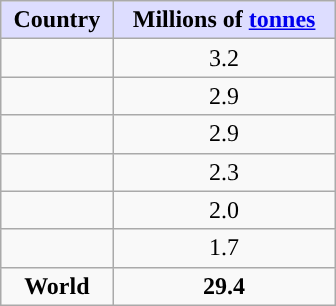<table class="wikitable" style="float:right; clear:right; width:14em; text-align:center; margin-right:1em;">
<tr>
<th style="background:#ddf;">Country</th>
<th style="background:#ddf;">Millions of <a href='#'>tonnes</a></th>
</tr>
<tr>
<td></td>
<td>3.2</td>
</tr>
<tr>
<td></td>
<td>2.9</td>
</tr>
<tr>
<td></td>
<td>2.9</td>
</tr>
<tr>
<td></td>
<td>2.3</td>
</tr>
<tr>
<td></td>
<td>2.0</td>
</tr>
<tr>
<td></td>
<td>1.7</td>
</tr>
<tr>
<td><strong>World</strong></td>
<td><strong>29.4</strong></td>
</tr>
</table>
